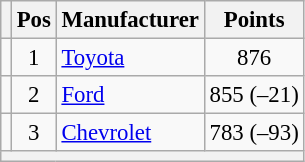<table class="wikitable" style="font-size: 95%">
<tr>
<th></th>
<th>Pos</th>
<th>Manufacturer</th>
<th>Points</th>
</tr>
<tr>
<td align="left"></td>
<td style="text-align:center;">1</td>
<td><a href='#'>Toyota</a></td>
<td style="text-align:center;">876</td>
</tr>
<tr>
<td align="left"></td>
<td style="text-align:center;">2</td>
<td><a href='#'>Ford</a></td>
<td style="text-align:center;">855 (–21)</td>
</tr>
<tr>
<td align="left"></td>
<td style="text-align:center;">3</td>
<td><a href='#'>Chevrolet</a></td>
<td style="text-align:center;">783 (–93)</td>
</tr>
<tr class="sortbottom">
<th colspan="9"></th>
</tr>
</table>
